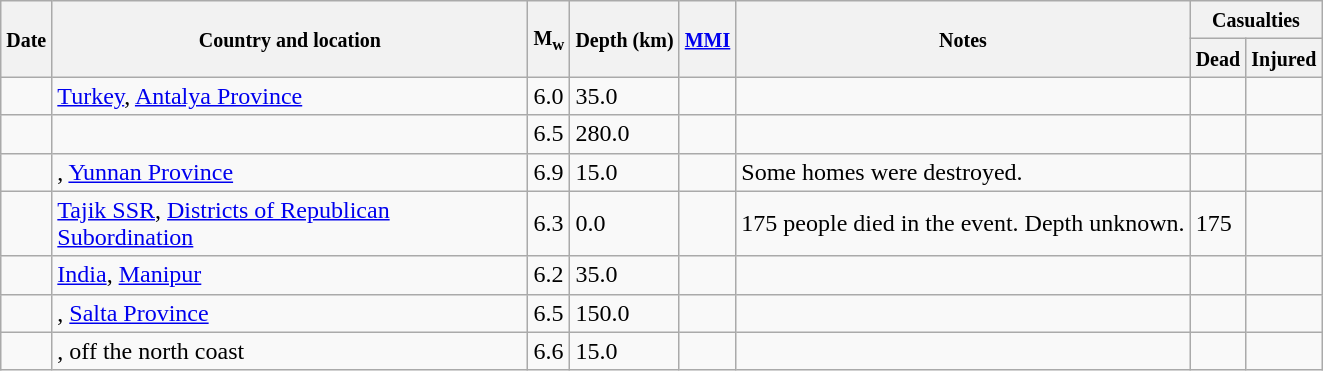<table class="wikitable sortable sort-under" style="border:1px black; margin-left:1em;">
<tr>
<th rowspan="2"><small>Date</small></th>
<th rowspan="2" style="width: 310px"><small>Country and location</small></th>
<th rowspan="2"><small>M<sub>w</sub></small></th>
<th rowspan="2"><small>Depth (km)</small></th>
<th rowspan="2"><small><a href='#'>MMI</a></small></th>
<th rowspan="2" class="unsortable"><small>Notes</small></th>
<th colspan="2"><small>Casualties</small></th>
</tr>
<tr>
<th><small>Dead</small></th>
<th><small>Injured</small></th>
</tr>
<tr>
<td></td>
<td> <a href='#'>Turkey</a>, <a href='#'>Antalya Province</a></td>
<td>6.0</td>
<td>35.0</td>
<td></td>
<td></td>
<td></td>
<td></td>
</tr>
<tr>
<td></td>
<td></td>
<td>6.5</td>
<td>280.0</td>
<td></td>
<td></td>
<td></td>
<td></td>
</tr>
<tr>
<td></td>
<td>, <a href='#'>Yunnan Province</a></td>
<td>6.9</td>
<td>15.0</td>
<td></td>
<td>Some homes were destroyed.</td>
<td></td>
<td></td>
</tr>
<tr>
<td></td>
<td> <a href='#'>Tajik SSR</a>, <a href='#'>Districts of Republican Subordination</a></td>
<td>6.3</td>
<td>0.0</td>
<td></td>
<td>175 people died in the event. Depth unknown.</td>
<td>175</td>
<td></td>
</tr>
<tr>
<td></td>
<td> <a href='#'>India</a>, <a href='#'>Manipur</a></td>
<td>6.2</td>
<td>35.0</td>
<td></td>
<td></td>
<td></td>
<td></td>
</tr>
<tr>
<td></td>
<td>, <a href='#'>Salta Province</a></td>
<td>6.5</td>
<td>150.0</td>
<td></td>
<td></td>
<td></td>
<td></td>
</tr>
<tr>
<td></td>
<td>, off the north coast</td>
<td>6.6</td>
<td>15.0</td>
<td></td>
<td></td>
<td></td>
<td></td>
</tr>
</table>
